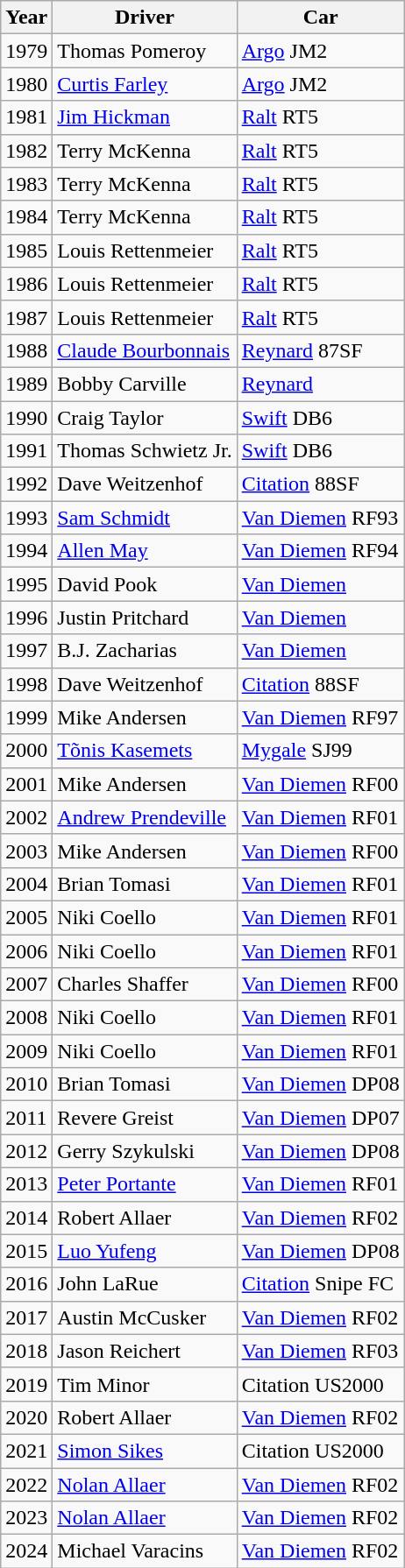<table class="wikitable">
<tr>
<th>Year</th>
<th>Driver</th>
<th>Car</th>
</tr>
<tr>
<td>1979</td>
<td> Thomas Pomeroy</td>
<td><a href='#'>Argo</a> JM2</td>
</tr>
<tr>
<td>1980</td>
<td> <a href='#'>Curtis Farley</a></td>
<td><a href='#'>Argo</a> JM2</td>
</tr>
<tr>
<td>1981</td>
<td> <a href='#'>Jim Hickman</a></td>
<td><a href='#'>Ralt</a> RT5</td>
</tr>
<tr>
<td>1982</td>
<td> Terry McKenna</td>
<td><a href='#'>Ralt</a> RT5</td>
</tr>
<tr>
<td>1983</td>
<td> Terry McKenna</td>
<td><a href='#'>Ralt</a> RT5</td>
</tr>
<tr>
<td>1984</td>
<td> Terry McKenna</td>
<td><a href='#'>Ralt</a> RT5</td>
</tr>
<tr>
<td>1985</td>
<td> Louis Rettenmeier</td>
<td><a href='#'>Ralt</a> RT5</td>
</tr>
<tr>
<td>1986</td>
<td> Louis Rettenmeier</td>
<td><a href='#'>Ralt</a> RT5</td>
</tr>
<tr>
<td>1987</td>
<td> Louis Rettenmeier</td>
<td><a href='#'>Ralt</a> RT5</td>
</tr>
<tr>
<td>1988</td>
<td> <a href='#'>Claude Bourbonnais</a></td>
<td><a href='#'>Reynard</a> 87SF</td>
</tr>
<tr>
<td>1989</td>
<td> Bobby Carville</td>
<td><a href='#'>Reynard</a></td>
</tr>
<tr>
<td>1990</td>
<td> Craig Taylor</td>
<td><a href='#'>Swift</a> DB6</td>
</tr>
<tr>
<td>1991</td>
<td> Thomas Schwietz Jr.</td>
<td><a href='#'>Swift</a> DB6</td>
</tr>
<tr>
<td>1992</td>
<td> Dave Weitzenhof</td>
<td><a href='#'>Citation</a> 88SF</td>
</tr>
<tr>
<td>1993</td>
<td> <a href='#'>Sam Schmidt</a></td>
<td><a href='#'>Van Diemen</a> RF93</td>
</tr>
<tr>
<td>1994</td>
<td> <a href='#'>Allen May</a></td>
<td><a href='#'>Van Diemen</a> RF94</td>
</tr>
<tr>
<td>1995</td>
<td> David Pook</td>
<td><a href='#'>Van Diemen</a></td>
</tr>
<tr>
<td>1996</td>
<td> Justin Pritchard</td>
<td><a href='#'>Van Diemen</a></td>
</tr>
<tr>
<td>1997</td>
<td> B.J. Zacharias</td>
<td><a href='#'>Van Diemen</a></td>
</tr>
<tr>
<td>1998</td>
<td> Dave Weitzenhof</td>
<td><a href='#'>Citation</a> 88SF</td>
</tr>
<tr>
<td>1999</td>
<td> Mike Andersen</td>
<td><a href='#'>Van Diemen</a> RF97</td>
</tr>
<tr>
<td>2000</td>
<td> <a href='#'>Tõnis Kasemets</a></td>
<td><a href='#'>Mygale</a> SJ99</td>
</tr>
<tr>
<td>2001</td>
<td> Mike Andersen</td>
<td><a href='#'>Van Diemen</a> RF00</td>
</tr>
<tr>
<td>2002</td>
<td> <a href='#'>Andrew Prendeville</a></td>
<td><a href='#'>Van Diemen</a> RF01</td>
</tr>
<tr>
<td>2003</td>
<td> Mike Andersen</td>
<td><a href='#'>Van Diemen</a> RF00</td>
</tr>
<tr>
<td>2004</td>
<td> Brian Tomasi</td>
<td><a href='#'>Van Diemen</a> RF01</td>
</tr>
<tr>
<td>2005</td>
<td> Niki Coello</td>
<td><a href='#'>Van Diemen</a> RF01</td>
</tr>
<tr>
<td>2006</td>
<td> Niki Coello</td>
<td><a href='#'>Van Diemen</a> RF01</td>
</tr>
<tr>
<td>2007</td>
<td> Charles Shaffer</td>
<td><a href='#'>Van Diemen</a> RF00</td>
</tr>
<tr>
<td>2008</td>
<td> Niki Coello</td>
<td><a href='#'>Van Diemen</a> RF01</td>
</tr>
<tr>
<td>2009</td>
<td> Niki Coello</td>
<td><a href='#'>Van Diemen</a> RF01</td>
</tr>
<tr>
<td>2010</td>
<td> Brian Tomasi</td>
<td><a href='#'>Van Diemen</a> DP08</td>
</tr>
<tr>
<td>2011</td>
<td> Revere Greist</td>
<td><a href='#'>Van Diemen</a> DP07</td>
</tr>
<tr>
<td>2012</td>
<td> Gerry Szykulski</td>
<td><a href='#'>Van Diemen</a> DP08</td>
</tr>
<tr>
<td>2013</td>
<td> <a href='#'>Peter Portante</a></td>
<td><a href='#'>Van Diemen</a> RF01</td>
</tr>
<tr>
<td>2014</td>
<td> Robert Allaer</td>
<td><a href='#'>Van Diemen</a> RF02</td>
</tr>
<tr>
<td>2015</td>
<td> <a href='#'>Luo Yufeng</a></td>
<td><a href='#'>Van Diemen</a> DP08</td>
</tr>
<tr>
<td>2016</td>
<td> John LaRue</td>
<td><a href='#'>Citation</a> Snipe FC</td>
</tr>
<tr>
<td>2017</td>
<td> Austin McCusker</td>
<td><a href='#'>Van Diemen</a> RF02</td>
</tr>
<tr>
<td>2018</td>
<td> Jason Reichert</td>
<td><a href='#'>Van Diemen</a> RF03</td>
</tr>
<tr>
<td>2019</td>
<td> Tim Minor</td>
<td>Citation US2000</td>
</tr>
<tr>
<td>2020</td>
<td> Robert Allaer</td>
<td><a href='#'>Van Diemen</a> RF02</td>
</tr>
<tr>
<td>2021</td>
<td> <a href='#'>Simon Sikes</a></td>
<td>Citation US2000</td>
</tr>
<tr>
<td>2022</td>
<td> <a href='#'>Nolan Allaer</a></td>
<td><a href='#'>Van Diemen</a> RF02</td>
</tr>
<tr>
<td>2023</td>
<td> <a href='#'>Nolan Allaer</a></td>
<td><a href='#'>Van Diemen</a> RF02</td>
</tr>
<tr>
<td>2024</td>
<td> Michael Varacins</td>
<td><a href='#'>Van Diemen</a> RF02</td>
</tr>
</table>
